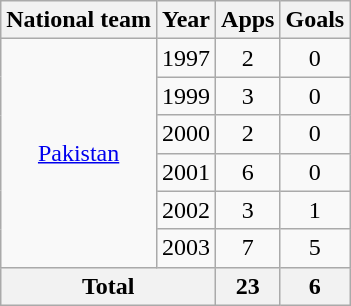<table class="wikitable" style="text-align:center">
<tr>
<th>National team</th>
<th>Year</th>
<th>Apps</th>
<th>Goals</th>
</tr>
<tr>
<td rowspan="6"><a href='#'>Pakistan</a></td>
<td>1997</td>
<td>2</td>
<td>0</td>
</tr>
<tr>
<td>1999</td>
<td>3</td>
<td>0</td>
</tr>
<tr>
<td>2000</td>
<td>2</td>
<td>0</td>
</tr>
<tr>
<td>2001</td>
<td>6</td>
<td>0</td>
</tr>
<tr>
<td>2002</td>
<td>3</td>
<td>1</td>
</tr>
<tr>
<td>2003</td>
<td>7</td>
<td>5</td>
</tr>
<tr>
<th colspan="2">Total</th>
<th>23</th>
<th>6</th>
</tr>
</table>
